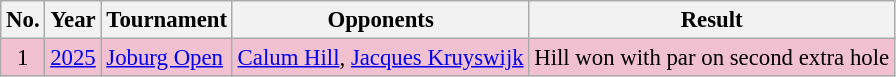<table class="wikitable" style="font-size:95%;">
<tr>
<th>No.</th>
<th>Year</th>
<th>Tournament</th>
<th>Opponents</th>
<th>Result</th>
</tr>
<tr style="background:#F2C1D1;">
<td align=center>1</td>
<td><a href='#'>2025</a></td>
<td><a href='#'>Joburg Open</a></td>
<td> <a href='#'>Calum Hill</a>,  <a href='#'>Jacques Kruyswijk</a></td>
<td>Hill won with par on second extra hole</td>
</tr>
</table>
